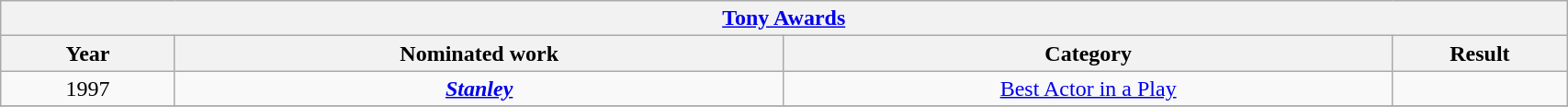<table width="90%" class="wikitable">
<tr>
<th colspan="4" align="center"><a href='#'>Tony Awards</a></th>
</tr>
<tr>
<th width="10%">Year</th>
<th width="35%">Nominated work</th>
<th width="35%">Category</th>
<th width="10%">Result</th>
</tr>
<tr>
<td align="center">1997</td>
<td align="center"><strong><em><a href='#'>Stanley</a></em></strong></td>
<td align="center"><a href='#'>Best Actor in a Play</a></td>
<td></td>
</tr>
<tr>
</tr>
</table>
